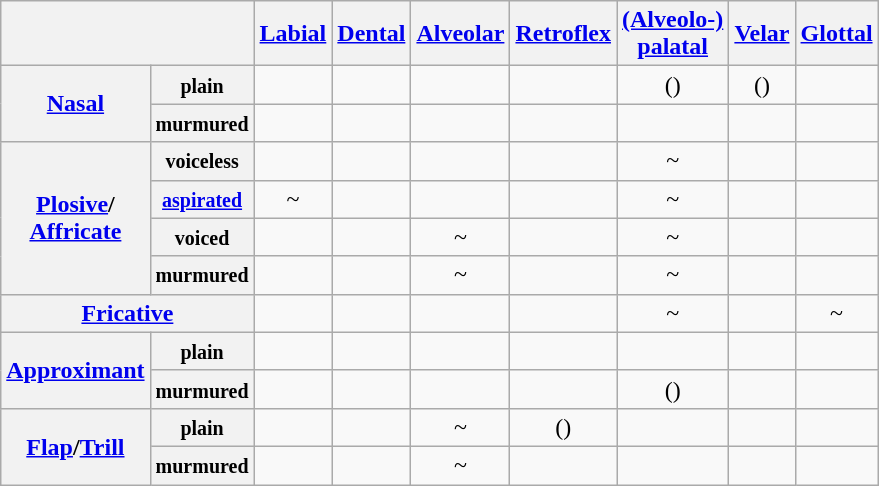<table class="wikitable">
<tr>
<th colspan=2></th>
<th><a href='#'>Labial</a></th>
<th><a href='#'>Dental</a></th>
<th><a href='#'>Alveolar</a></th>
<th><a href='#'>Retroflex</a></th>
<th><a href='#'>(Alveolo-)<br>palatal</a></th>
<th><a href='#'>Velar</a></th>
<th><a href='#'>Glottal</a></th>
</tr>
<tr style="text-align:center">
<th rowspan=2><a href='#'>Nasal</a></th>
<th><small>plain</small></th>
<td></td>
<td></td>
<td></td>
<td></td>
<td>()</td>
<td>()</td>
<td></td>
</tr>
<tr style="text-align:center">
<th><small>murmured</small></th>
<td></td>
<td></td>
<td></td>
<td></td>
<td></td>
<td></td>
<td></td>
</tr>
<tr style="text-align:center">
<th rowspan=4><a href='#'>Plosive</a>/<br><a href='#'>Affricate</a></th>
<th><small>voiceless</small></th>
<td></td>
<td></td>
<td></td>
<td></td>
<td>~</td>
<td></td>
<td></td>
</tr>
<tr style="text-align:center">
<th><small><a href='#'>aspirated</a></small></th>
<td>~</td>
<td></td>
<td></td>
<td></td>
<td>~</td>
<td></td>
<td></td>
</tr>
<tr style="text-align:center">
<th><small>voiced</small></th>
<td></td>
<td></td>
<td>~</td>
<td></td>
<td>~</td>
<td></td>
<td></td>
</tr>
<tr style="text-align:center">
<th><small>murmured</small></th>
<td></td>
<td></td>
<td>~</td>
<td></td>
<td>~</td>
<td></td>
<td></td>
</tr>
<tr style="text-align:center">
<th colspan=2><a href='#'>Fricative</a></th>
<td></td>
<td></td>
<td></td>
<td></td>
<td>~</td>
<td></td>
<td>~</td>
</tr>
<tr style="text-align:center">
<th rowspan=2><a href='#'>Approximant</a></th>
<th><small>plain</small></th>
<td></td>
<td></td>
<td></td>
<td></td>
<td></td>
<td></td>
<td></td>
</tr>
<tr style="text-align:center">
<th><small>murmured</small></th>
<td></td>
<td></td>
<td></td>
<td></td>
<td>()</td>
<td></td>
<td></td>
</tr>
<tr style="text-align:center">
<th rowspan=2><a href='#'>Flap</a>/<a href='#'>Trill</a></th>
<th><small>plain</small></th>
<td></td>
<td></td>
<td>~</td>
<td>()</td>
<td></td>
<td></td>
<td></td>
</tr>
<tr style="text-align:center">
<th><small>murmured</small></th>
<td></td>
<td></td>
<td>~</td>
<td></td>
<td></td>
<td></td>
<td></td>
</tr>
</table>
